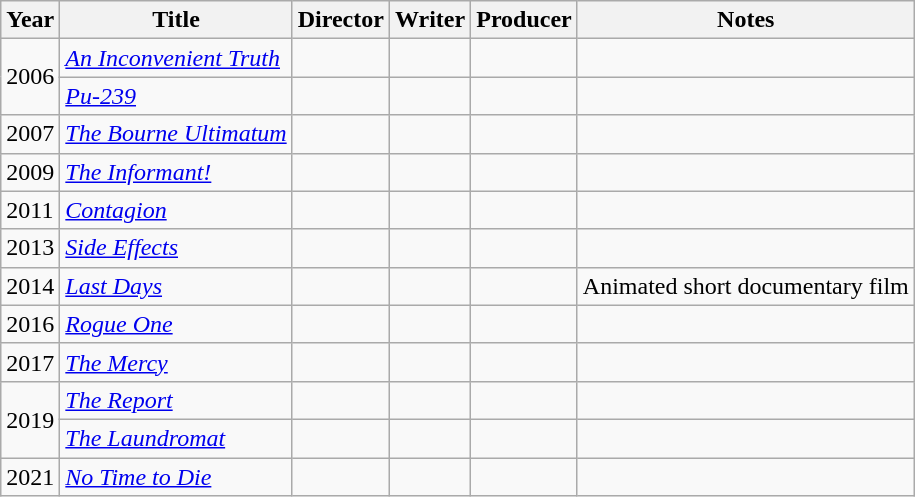<table class="wikitable">
<tr>
<th>Year</th>
<th>Title</th>
<th>Director</th>
<th>Writer</th>
<th>Producer</th>
<th>Notes</th>
</tr>
<tr>
<td rowspan="2">2006</td>
<td><em><a href='#'>An Inconvenient Truth</a></em></td>
<td></td>
<td></td>
<td></td>
<td></td>
</tr>
<tr>
<td><em><a href='#'>Pu-239</a></em></td>
<td></td>
<td></td>
<td></td>
<td></td>
</tr>
<tr>
<td>2007</td>
<td><em><a href='#'>The Bourne Ultimatum</a></em></td>
<td></td>
<td></td>
<td></td>
<td></td>
</tr>
<tr>
<td>2009</td>
<td><em><a href='#'>The Informant!</a></em></td>
<td></td>
<td></td>
<td></td>
<td></td>
</tr>
<tr>
<td>2011</td>
<td><em><a href='#'>Contagion</a></em></td>
<td></td>
<td></td>
<td></td>
<td></td>
</tr>
<tr>
<td>2013</td>
<td><em><a href='#'>Side Effects</a></em></td>
<td></td>
<td></td>
<td></td>
<td></td>
</tr>
<tr>
<td>2014</td>
<td><em><a href='#'>Last Days</a></em></td>
<td></td>
<td></td>
<td></td>
<td>Animated short documentary film</td>
</tr>
<tr>
<td>2016</td>
<td><em><a href='#'>Rogue One</a></em></td>
<td></td>
<td></td>
<td></td>
<td></td>
</tr>
<tr>
<td>2017</td>
<td><em><a href='#'>The Mercy</a></em></td>
<td></td>
<td></td>
<td></td>
<td></td>
</tr>
<tr>
<td rowspan="2">2019</td>
<td><em><a href='#'>The Report</a></em></td>
<td></td>
<td></td>
<td></td>
<td></td>
</tr>
<tr>
<td><em><a href='#'>The Laundromat</a></em></td>
<td></td>
<td></td>
<td></td>
<td></td>
</tr>
<tr>
<td>2021</td>
<td><em><a href='#'>No Time to Die</a></em></td>
<td></td>
<td></td>
<td></td>
<td></td>
</tr>
</table>
